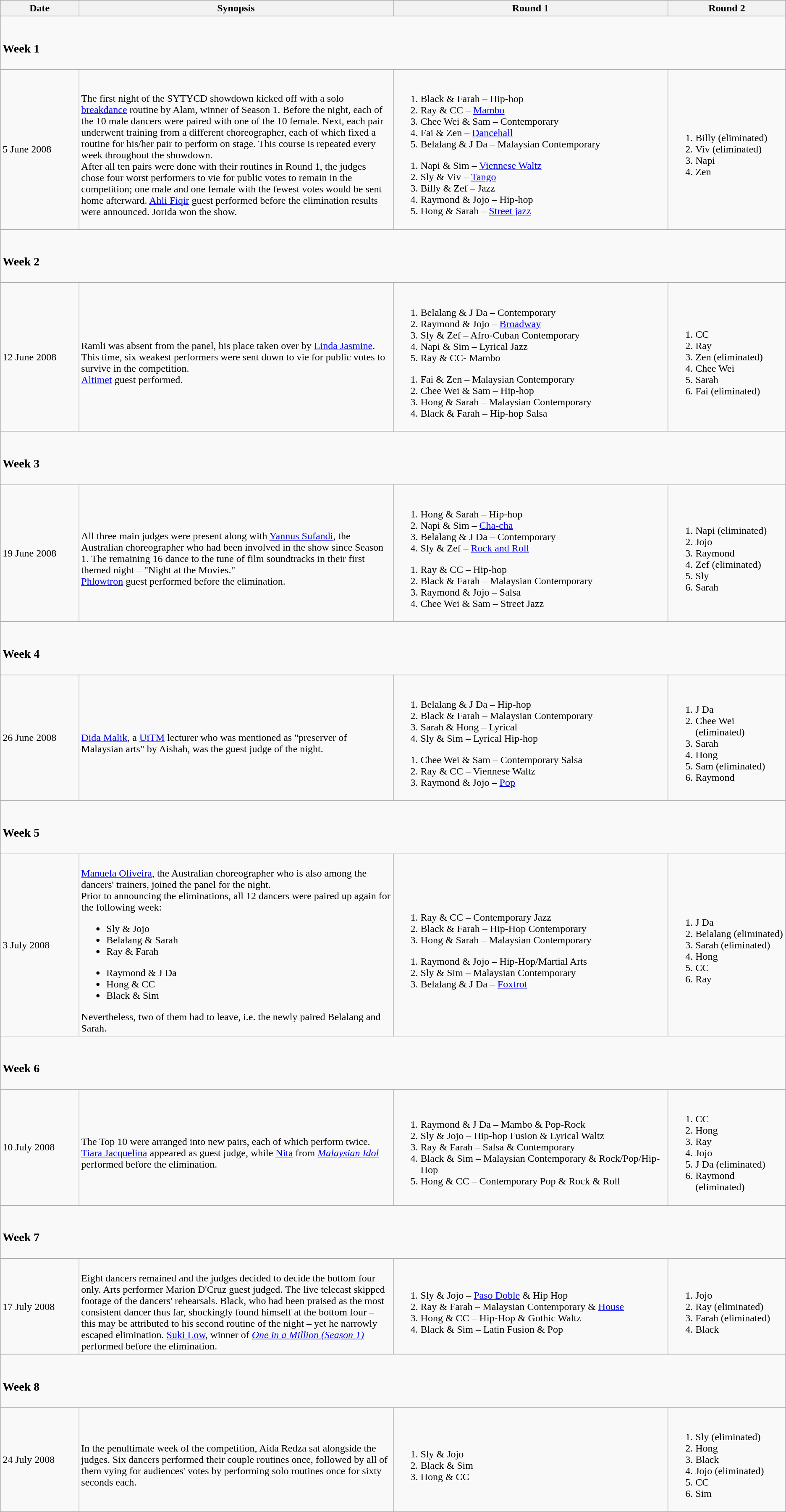<table class="wikitable">
<tr>
<th width=10%>Date</th>
<th>Synopsis</th>
<th width=35%>Round 1</th>
<th width=15%>Round 2</th>
</tr>
<tr>
<td colspan=4><br><h3>Week 1</h3></td>
</tr>
<tr>
<td>5 June 2008</td>
<td><br>The first night of the SYTYCD showdown kicked off with a solo <a href='#'>breakdance</a> routine by Alam, winner of Season 1. Before the night, each of the 10 male dancers were paired with one of the 10 female. Next, each pair underwent training from a different choreographer, each of which fixed a routine for his/her pair to perform on stage. This course is repeated every week throughout the showdown.<br>After all ten pairs were done with their routines in Round 1, the judges chose four worst performers to vie for public votes to remain in the competition; one male and one female with the fewest votes would be sent home afterward. <a href='#'>Ahli Fiqir</a> guest performed before the elimination results were announced. Jorida won the show.</td>
<td><br><ol><li>Black & Farah – Hip-hop</li><li>Ray & CC – <a href='#'>Mambo</a></li><li>Chee Wei & Sam – Contemporary</li><li>Fai & Zen – <a href='#'>Dancehall</a></li><li>Belalang & J Da – Malaysian Contemporary</li></ol>
<ol>
<li> Napi & Sim – <a href='#'>Viennese Waltz</a></li>
<li> Sly & Viv – <a href='#'>Tango</a></li>
<li> Billy & Zef – Jazz</li>
<li> Raymond & Jojo – Hip-hop</li>
<li> Hong & Sarah – <a href='#'>Street jazz</a></li>
</ol></td>
<td><br><ol><li>Billy (eliminated)</li><li>Viv (eliminated)</li><li>Napi</li><li>Zen</li></ol></td>
</tr>
<tr>
<td colspan=4><br><h3>Week 2</h3></td>
</tr>
<tr>
<td>12 June 2008</td>
<td><br>Ramli was absent from the panel, his place taken over by <a href='#'>Linda Jasmine</a>. This time, six weakest performers were sent down to vie for public votes to survive in the competition.<br><a href='#'>Altimet</a> guest performed.</td>
<td><br><ol><li>Belalang & J Da – Contemporary</li><li>Raymond & Jojo – <a href='#'>Broadway</a></li><li>Sly & Zef – Afro-Cuban Contemporary</li><li>Napi & Sim – Lyrical Jazz</li><li>Ray & CC- Mambo</li></ol>
<ol>
<li> Fai & Zen – Malaysian Contemporary</li>
<li> Chee Wei & Sam – Hip-hop</li>
<li> Hong & Sarah – Malaysian Contemporary</li>
<li> Black & Farah – Hip-hop Salsa</li>
</ol>
</td>
<td><br><ol><li>CC</li><li>Ray</li><li>Zen (eliminated)</li><li>Chee Wei</li><li>Sarah</li><li>Fai (eliminated)</li></ol></td>
</tr>
<tr>
<td colspan=4><br><h3>Week 3</h3></td>
</tr>
<tr>
<td>19 June 2008</td>
<td><br>All three main judges were present along with <a href='#'>Yannus Sufandi</a>, the Australian choreographer who had been involved in the show since Season 1. The remaining 16 dance to the tune of film soundtracks in their first themed night – "Night at the Movies."<br><a href='#'>Phlowtron</a> guest performed before the elimination.</td>
<td><br><ol><li>Hong & Sarah – Hip-hop</li><li>Napi & Sim – <a href='#'>Cha-cha</a></li><li>Belalang & J Da – Contemporary</li><li>Sly & Zef – <a href='#'>Rock and Roll</a></li></ol>
<ol>
<li> Ray & CC – Hip-hop</li>
<li> Black & Farah – Malaysian Contemporary</li>
<li> Raymond & Jojo – Salsa</li>
<li> Chee Wei & Sam – Street Jazz</li>
</ol>
</td>
<td><br><ol><li>Napi (eliminated)</li><li>Jojo</li><li>Raymond</li><li>Zef (eliminated)</li><li>Sly</li><li>Sarah</li></ol></td>
</tr>
<tr>
<td colspan=4><br><h3>Week 4</h3></td>
</tr>
<tr>
<td>26 June 2008</td>
<td><br><a href='#'>Dida Malik</a>, a <a href='#'>UiTM</a> lecturer who was mentioned as "preserver of Malaysian arts" by Aishah, was the guest judge of the night.</td>
<td><br><ol><li>Belalang & J Da – Hip-hop</li><li>Black & Farah – Malaysian Contemporary</li><li>Sarah & Hong – Lyrical</li><li>Sly & Sim – Lyrical Hip-hop</li></ol>
<ol>
<li> Chee Wei & Sam – Contemporary Salsa</li>
<li> Ray & CC – Viennese Waltz</li>
<li> Raymond & Jojo – <a href='#'>Pop</a></li>
</ol>
</td>
<td><br><ol><li>J Da</li><li>Chee Wei (eliminated)</li><li>Sarah</li><li>Hong</li><li>Sam (eliminated)</li><li>Raymond</li></ol></td>
</tr>
<tr>
<td colspan=4><br><h3>Week 5</h3></td>
</tr>
<tr>
<td>3 July 2008</td>
<td><br><a href='#'>Manuela Oliveira</a>, the Australian choreographer who is also among the dancers' trainers, joined the panel for the night.<br>Prior to announcing the eliminations, all 12 dancers were paired up again for the following week:
<ul><li>Sly & Jojo</li><li>Belalang & Sarah</li><li>Ray & Farah</li></ul><ul><li>Raymond & J Da</li><li>Hong & CC</li><li>Black & Sim</li></ul>
Nevertheless, two of them had to leave, i.e. the newly paired Belalang and Sarah.</td>
<td><br><ol><li>Ray & CC – Contemporary Jazz</li><li>Black & Farah – Hip-Hop Contemporary</li><li>Hong & Sarah – Malaysian Contemporary</li></ol>
<ol>
<li> Raymond & Jojo – Hip-Hop/Martial Arts</li>
<li> Sly & Sim – Malaysian Contemporary</li>
<li> Belalang & J Da – <a href='#'>Foxtrot</a></li>
</ol>
</td>
<td><br><ol><li>J Da</li><li>Belalang (eliminated)</li><li>Sarah (eliminated)</li><li>Hong</li><li>CC</li><li>Ray</li></ol></td>
</tr>
<tr>
<td colspan=4><br><h3>Week 6</h3></td>
</tr>
<tr>
<td>10 July 2008</td>
<td><br>The Top 10 were arranged into new pairs, each of which perform twice. <a href='#'>Tiara Jacquelina</a> appeared as guest judge, while <a href='#'>Nita</a> from <em><a href='#'>Malaysian Idol</a></em> performed before the elimination.</td>
<td><br><ol><li>Raymond & J Da – Mambo & Pop-Rock</li><li>Sly & Jojo – Hip-hop Fusion & Lyrical Waltz</li><li>Ray & Farah – Salsa & Contemporary</li><li>Black & Sim – Malaysian Contemporary & Rock/Pop/Hip-Hop</li><li>Hong & CC – Contemporary Pop & Rock & Roll</li></ol></td>
<td><br><ol><li>CC</li><li>Hong</li><li>Ray</li><li>Jojo</li><li>J Da (eliminated)</li><li>Raymond (eliminated)</li></ol></td>
</tr>
<tr>
<td colspan=4><br><h3>Week 7</h3></td>
</tr>
<tr>
<td>17 July 2008</td>
<td><br>Eight dancers remained and the judges decided to decide the bottom four only. Arts performer Marion D'Cruz guest judged. The live telecast skipped footage of the dancers' rehearsals. Black, who had been praised as the most consistent dancer thus far, shockingly found himself at the bottom four – this may be attributed to his second routine of the night – yet he narrowly escaped elimination. <a href='#'>Suki Low</a>, winner of <em><a href='#'>One in a Million (Season 1)</a></em> performed before the elimination.</td>
<td><br><ol><li>Sly & Jojo – <a href='#'>Paso Doble</a> & Hip Hop</li><li>Ray & Farah – Malaysian Contemporary & <a href='#'>House</a></li><li>Hong & CC – Hip-Hop & Gothic Waltz</li><li>Black & Sim – Latin Fusion & Pop</li></ol></td>
<td><br><ol><li>Jojo</li><li>Ray (eliminated)</li><li>Farah (eliminated)</li><li>Black</li></ol></td>
</tr>
<tr>
<td colspan=4><br><h3>Week 8</h3></td>
</tr>
<tr>
<td>24 July 2008</td>
<td><br>In the penultimate week of the competition, Aida Redza sat alongside the judges. Six dancers performed their couple routines once, followed by all of them vying for audiences' votes by performing solo routines once for sixty seconds each.</td>
<td><br><ol><li>Sly & Jojo</li><li>Black & Sim</li><li>Hong & CC</li></ol></td>
<td><br><ol><li>Sly (eliminated)</li><li>Hong</li><li>Black</li><li>Jojo (eliminated)</li><li>CC</li><li>Sim</li></ol></td>
</tr>
</table>
